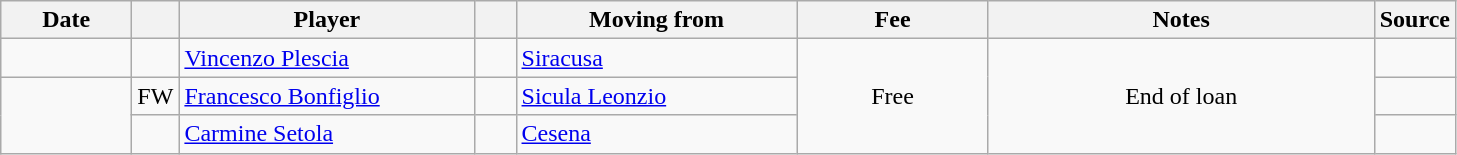<table class="wikitable collapsible collapsed sortable">
<tr>
<th style="width:80px;">Date</th>
<th style="width:20px;"></th>
<th style="width:190px;">Player</th>
<th style="width:20px;"></th>
<th style="width:180px;">Moving from</th>
<th style="width:120px;" class="unsortable">Fee</th>
<th style="width:250px;" class="unsortable">Notes</th>
<th style="width:20px;">Source</th>
</tr>
<tr>
<td></td>
<td align="center"></td>
<td> <a href='#'>Vincenzo Plescia</a></td>
<td align="center"></td>
<td> <a href='#'>Siracusa</a></td>
<td rowspan="3" align=center>Free</td>
<td rowspan="3" align=center>End of loan</td>
<td></td>
</tr>
<tr>
<td rowspan="2"></td>
<td align=center>FW</td>
<td> <a href='#'>Francesco Bonfiglio</a></td>
<td align="center"></td>
<td> <a href='#'>Sicula Leonzio</a></td>
<td></td>
</tr>
<tr>
<td align=center></td>
<td> <a href='#'>Carmine Setola</a></td>
<td align="center"></td>
<td> <a href='#'>Cesena</a></td>
<td></td>
</tr>
</table>
